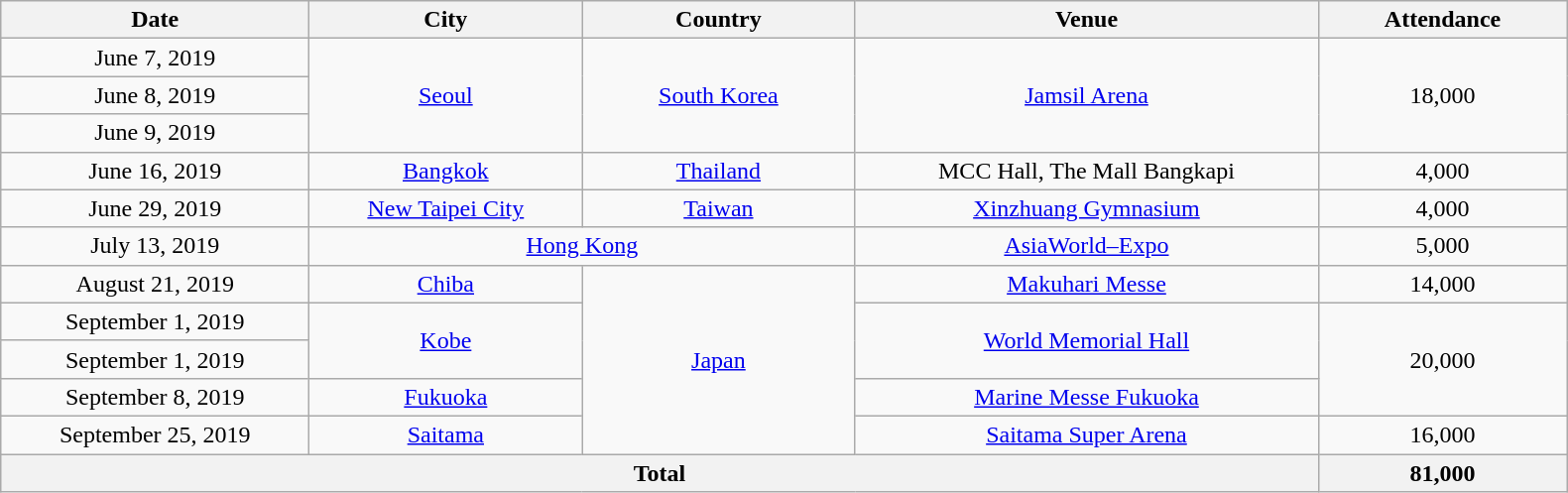<table class="wikitable" style="text-align:center;">
<tr>
<th scope="col" style="width:12.5em;">Date</th>
<th scope="col" style="width:11em;">City</th>
<th scope="col" style="width:11em;">Country</th>
<th scope="col" style="width:19em;">Venue</th>
<th scope="col" style="width:10em;"> Attendance</th>
</tr>
<tr>
<td>June 7, 2019</td>
<td rowspan="3"><a href='#'>Seoul</a></td>
<td rowspan="3"><a href='#'>South Korea</a></td>
<td rowspan="3"><a href='#'>Jamsil Arena</a></td>
<td rowspan="3">18,000</td>
</tr>
<tr>
<td>June 8, 2019</td>
</tr>
<tr>
<td>June 9, 2019</td>
</tr>
<tr>
<td>June 16, 2019</td>
<td><a href='#'>Bangkok</a></td>
<td><a href='#'>Thailand</a></td>
<td>MCC Hall, The Mall Bangkapi</td>
<td>4,000</td>
</tr>
<tr>
<td>June 29, 2019</td>
<td><a href='#'>New Taipei City</a></td>
<td><a href='#'>Taiwan</a></td>
<td><a href='#'>Xinzhuang Gymnasium</a></td>
<td>4,000</td>
</tr>
<tr>
<td>July 13, 2019</td>
<td colspan="2"><a href='#'>Hong Kong</a></td>
<td><a href='#'>AsiaWorld–Expo</a></td>
<td>5,000</td>
</tr>
<tr>
<td>August 21, 2019</td>
<td><a href='#'>Chiba</a></td>
<td rowspan="5"><a href='#'>Japan</a></td>
<td><a href='#'>Makuhari Messe</a></td>
<td>14,000</td>
</tr>
<tr>
<td>September 1, 2019</td>
<td rowspan="2"><a href='#'>Kobe</a></td>
<td rowspan="2"><a href='#'>World Memorial Hall</a></td>
<td rowspan="3">20,000</td>
</tr>
<tr>
<td>September 1, 2019</td>
</tr>
<tr>
<td>September 8, 2019</td>
<td><a href='#'>Fukuoka</a></td>
<td><a href='#'>Marine Messe Fukuoka</a></td>
</tr>
<tr>
<td>September 25, 2019</td>
<td><a href='#'>Saitama</a></td>
<td><a href='#'>Saitama Super Arena</a></td>
<td>16,000</td>
</tr>
<tr>
<th colspan="4"><strong>Total</strong></th>
<th><strong>81,000</strong></th>
</tr>
</table>
